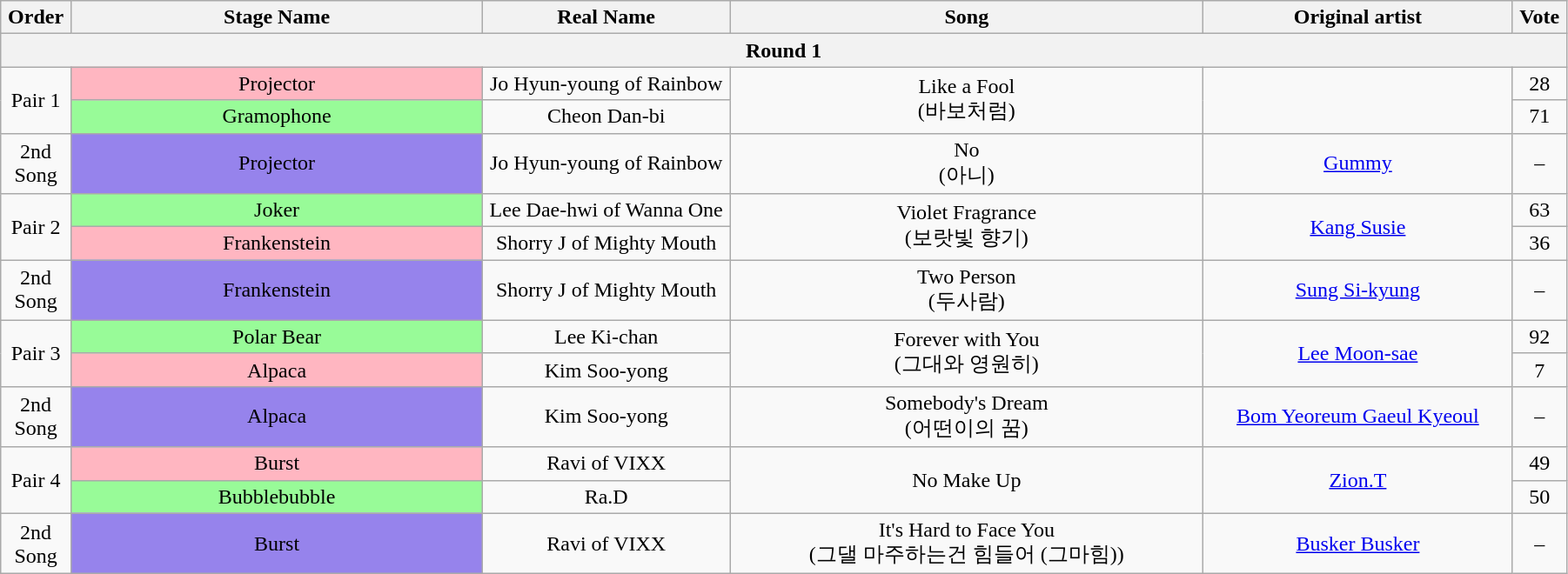<table class="wikitable" style="text-align:center; width:95%;">
<tr>
<th style="width:1%;">Order</th>
<th style="width:20%;">Stage Name</th>
<th style="width:12%;">Real Name</th>
<th style="width:23%;">Song</th>
<th style="width:15%;">Original artist</th>
<th style="width:1%;">Vote</th>
</tr>
<tr>
<th colspan=6>Round 1</th>
</tr>
<tr>
<td rowspan=2>Pair 1</td>
<td bgcolor="lightpink">Projector</td>
<td>Jo Hyun-young of Rainbow</td>
<td rowspan=2>Like a Fool<br>(바보처럼)</td>
<td rowspan=2></td>
<td>28</td>
</tr>
<tr>
<td bgcolor="palegreen">Gramophone</td>
<td>Cheon Dan-bi</td>
<td>71</td>
</tr>
<tr>
<td>2nd Song</td>
<td bgcolor="#9683EC">Projector</td>
<td>Jo Hyun-young of Rainbow</td>
<td>No<br>(아니)</td>
<td><a href='#'>Gummy</a></td>
<td>–</td>
</tr>
<tr>
<td rowspan=2>Pair 2</td>
<td bgcolor="palegreen">Joker</td>
<td>Lee Dae-hwi of Wanna One</td>
<td rowspan=2>Violet Fragrance<br>(보랏빛 향기)</td>
<td rowspan=2><a href='#'>Kang Susie</a></td>
<td>63</td>
</tr>
<tr>
<td bgcolor="lightpink">Frankenstein</td>
<td>Shorry J of Mighty Mouth</td>
<td>36</td>
</tr>
<tr>
<td>2nd Song</td>
<td bgcolor="#9683EC">Frankenstein</td>
<td>Shorry J of Mighty Mouth</td>
<td>Two Person<br>(두사람)</td>
<td><a href='#'>Sung Si-kyung</a></td>
<td>–</td>
</tr>
<tr>
<td rowspan=2>Pair 3</td>
<td bgcolor="palegreen">Polar Bear</td>
<td>Lee Ki-chan</td>
<td rowspan=2>Forever with You<br>(그대와 영원히)</td>
<td rowspan=2><a href='#'>Lee Moon-sae</a></td>
<td>92</td>
</tr>
<tr>
<td bgcolor="lightpink">Alpaca</td>
<td>Kim Soo-yong</td>
<td>7</td>
</tr>
<tr>
<td>2nd Song</td>
<td bgcolor="#9683EC">Alpaca</td>
<td>Kim Soo-yong</td>
<td>Somebody's Dream<br>(어떤이의 꿈)</td>
<td><a href='#'>Bom Yeoreum Gaeul Kyeoul</a></td>
<td>–</td>
</tr>
<tr>
<td rowspan=2>Pair 4</td>
<td bgcolor="lightpink">Burst</td>
<td>Ravi of VIXX</td>
<td rowspan=2>No Make Up</td>
<td rowspan=2><a href='#'>Zion.T</a></td>
<td>49</td>
</tr>
<tr>
<td bgcolor="palegreen">Bubblebubble</td>
<td>Ra.D</td>
<td>50</td>
</tr>
<tr>
<td>2nd Song</td>
<td bgcolor="#9683EC">Burst</td>
<td>Ravi of VIXX</td>
<td>It's Hard to Face You<br>(그댈 마주하는건 힘들어 (그마힘))</td>
<td><a href='#'>Busker Busker</a></td>
<td>–</td>
</tr>
</table>
